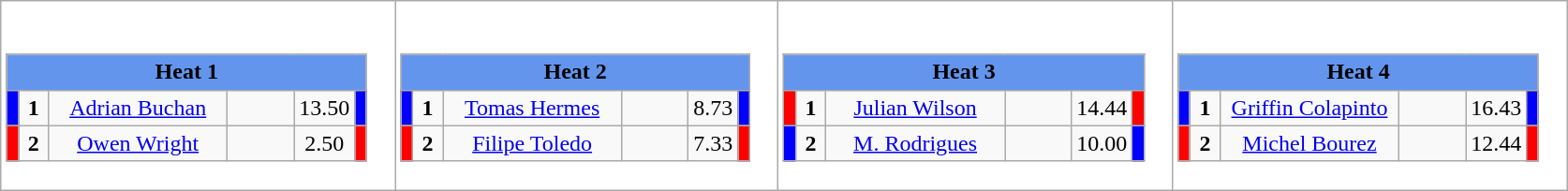<table class="wikitable" style="background:#fff;">
<tr>
<td><div><br><table class="wikitable">
<tr>
<td colspan="6"  style="text-align:center; background:#6495ed;"><strong>Heat 1</strong></td>
</tr>
<tr>
<td style="width:01px; background: #00f;"></td>
<td style="width:14px; text-align:center;"><strong>1</strong></td>
<td style="width:120px; text-align:center;"><a href='#'>Adrian Buchan</a></td>
<td style="width:40px; text-align:center;"></td>
<td style="width:20px; text-align:center;">13.50</td>
<td style="width:01px; background: #00f;"></td>
</tr>
<tr>
<td style="width:01px; background: #f00;"></td>
<td style="width:14px; text-align:center;"><strong>2</strong></td>
<td style="width:120px; text-align:center;"><a href='#'>Owen Wright</a></td>
<td style="width:40px; text-align:center;"></td>
<td style="width:20px; text-align:center;">2.50</td>
<td style="width:01px; background: #f00;"></td>
</tr>
</table>
</div></td>
<td><div><br><table class="wikitable">
<tr>
<td colspan="6"  style="text-align:center; background:#6495ed;"><strong>Heat 2</strong></td>
</tr>
<tr>
<td style="width:01px; background: #00f;"></td>
<td style="width:14px; text-align:center;"><strong>1</strong></td>
<td style="width:120px; text-align:center;"><a href='#'>Tomas Hermes</a></td>
<td style="width:40px; text-align:center;"></td>
<td style="width:20px; text-align:center;">8.73</td>
<td style="width:01px; background: #00f;"></td>
</tr>
<tr>
<td style="width:01px; background: #f00;"></td>
<td style="width:14px; text-align:center;"><strong>2</strong></td>
<td style="width:120px; text-align:center;"><a href='#'>Filipe Toledo</a></td>
<td style="width:40px; text-align:center;"></td>
<td style="width:20px; text-align:center;">7.33</td>
<td style="width:01px; background: #f00;"></td>
</tr>
</table>
</div></td>
<td><div><br><table class="wikitable">
<tr>
<td colspan="6"  style="text-align:center; background:#6495ed;"><strong>Heat 3</strong></td>
</tr>
<tr>
<td style="width:01px; background: #f00;"></td>
<td style="width:14px; text-align:center;"><strong>1</strong></td>
<td style="width:120px; text-align:center;"><a href='#'>Julian Wilson</a></td>
<td style="width:40px; text-align:center;"></td>
<td style="width:20px; text-align:center;">14.44</td>
<td style="width:01px; background: #f00;"></td>
</tr>
<tr>
<td style="width:01px; background: #00f;"></td>
<td style="width:14px; text-align:center;"><strong>2</strong></td>
<td style="width:120px; text-align:center;"><a href='#'>M. Rodrigues</a></td>
<td style="width:40px; text-align:center;"></td>
<td style="width:20px; text-align:center;">10.00</td>
<td style="width:01px; background: #00f;"></td>
</tr>
</table>
</div></td>
<td><div><br><table class="wikitable">
<tr>
<td colspan="6"  style="text-align:center; background:#6495ed;"><strong>Heat 4</strong></td>
</tr>
<tr>
<td style="width:01px; background: #00f;"></td>
<td style="width:14px; text-align:center;"><strong>1</strong></td>
<td style="width:120px; text-align:center;"><a href='#'>Griffin Colapinto</a></td>
<td style="width:40px; text-align:center;"></td>
<td style="width:20px; text-align:center;">16.43</td>
<td style="width:01px; background: #00f;"></td>
</tr>
<tr>
<td style="width:01px; background: #f00;"></td>
<td style="width:14px; text-align:center;"><strong>2</strong></td>
<td style="width:120px; text-align:center;"><a href='#'>Michel Bourez</a></td>
<td style="width:40px; text-align:center;"></td>
<td style="width:20px; text-align:center;">12.44</td>
<td style="width:01px; background: #f00;"></td>
</tr>
</table>
</div></td>
</tr>
</table>
